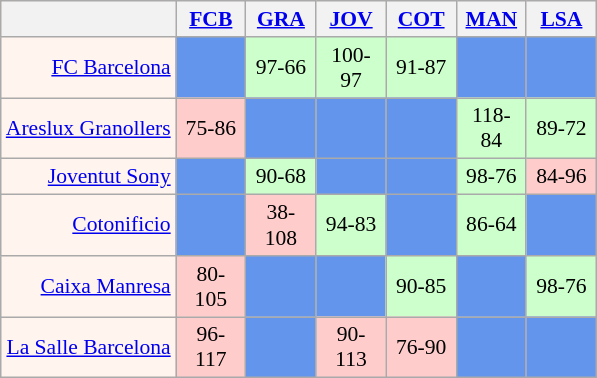<table style="background:seaShell; font-size:90%; text-align:center;" class="wikitable">
<tr>
<th></th>
<th width=40><a href='#'>FCB</a></th>
<th width=40><a href='#'>GRA</a></th>
<th width=40><a href='#'>JOV</a></th>
<th width=40><a href='#'>COT</a></th>
<th width=40><a href='#'>MAN</a></th>
<th width=40><a href='#'>LSA</a></th>
</tr>
<tr>
<td align=right><a href='#'>FC Barcelona</a></td>
<td style="background:#6495ed;"></td>
<td style="background:#cfc;">97-66</td>
<td style="background:#cfc;">100-97</td>
<td style="background:#cfc;">91-87</td>
<td style="background:#6495ed;"></td>
<td style="background:#6495ed;"></td>
</tr>
<tr>
<td align=right><a href='#'>Areslux Granollers</a></td>
<td style="background:#fcc;">75-86</td>
<td style="background:#6495ed;"></td>
<td style="background:#6495ed;"></td>
<td style="background:#6495ed;"></td>
<td style="background:#cfc;">118-84</td>
<td style="background:#cfc;">89-72</td>
</tr>
<tr>
<td align=right><a href='#'>Joventut Sony</a></td>
<td style="background:#6495ed;"></td>
<td style="background:#cfc;">90-68</td>
<td style="background:#6495ed;"></td>
<td style="background:#6495ed;"></td>
<td style="background:#cfc;">98-76</td>
<td style="background:#fcc;">84-96</td>
</tr>
<tr>
<td align=right><a href='#'>Cotonificio</a></td>
<td style="background:#6495ed;"></td>
<td style="background:#fcc;">38-108</td>
<td style="background:#cfc;">94-83</td>
<td style="background:#6495ed;"></td>
<td style="background:#cfc;">86-64</td>
<td style="background:#6495ed;"></td>
</tr>
<tr>
<td align=right><a href='#'>Caixa Manresa</a></td>
<td style="background:#fcc;">80-105</td>
<td style="background:#6495ed;"></td>
<td style="background:#6495ed;"></td>
<td style="background:#cfc;">90-85</td>
<td style="background:#6495ed;"></td>
<td style="background:#cfc;">98-76</td>
</tr>
<tr>
<td align=right><a href='#'>La Salle Barcelona</a></td>
<td style="background:#fcc;">96-117</td>
<td style="background:#6495ed;"></td>
<td style="background:#fcc;">90-113</td>
<td style="background:#fcc;">76-90</td>
<td style="background:#6495ed;"></td>
<td style="background:#6495ed;"></td>
</tr>
</table>
